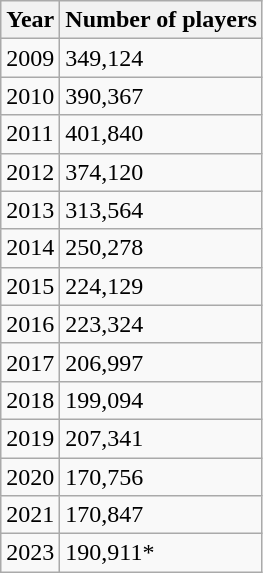<table class="wikitable">
<tr>
<th>Year</th>
<th>Number of players</th>
</tr>
<tr>
<td>2009</td>
<td>349,124</td>
</tr>
<tr>
<td>2010</td>
<td>390,367</td>
</tr>
<tr>
<td>2011</td>
<td>401,840</td>
</tr>
<tr>
<td>2012</td>
<td>374,120</td>
</tr>
<tr>
<td>2013</td>
<td>313,564</td>
</tr>
<tr>
<td>2014</td>
<td>250,278</td>
</tr>
<tr>
<td>2015</td>
<td>224,129</td>
</tr>
<tr>
<td>2016</td>
<td>223,324</td>
</tr>
<tr>
<td>2017</td>
<td>206,997</td>
</tr>
<tr>
<td>2018</td>
<td>199,094</td>
</tr>
<tr>
<td>2019</td>
<td>207,341</td>
</tr>
<tr>
<td>2020</td>
<td>170,756</td>
</tr>
<tr>
<td>2021</td>
<td>170,847</td>
</tr>
<tr>
<td>2023</td>
<td>190,911*</td>
</tr>
</table>
